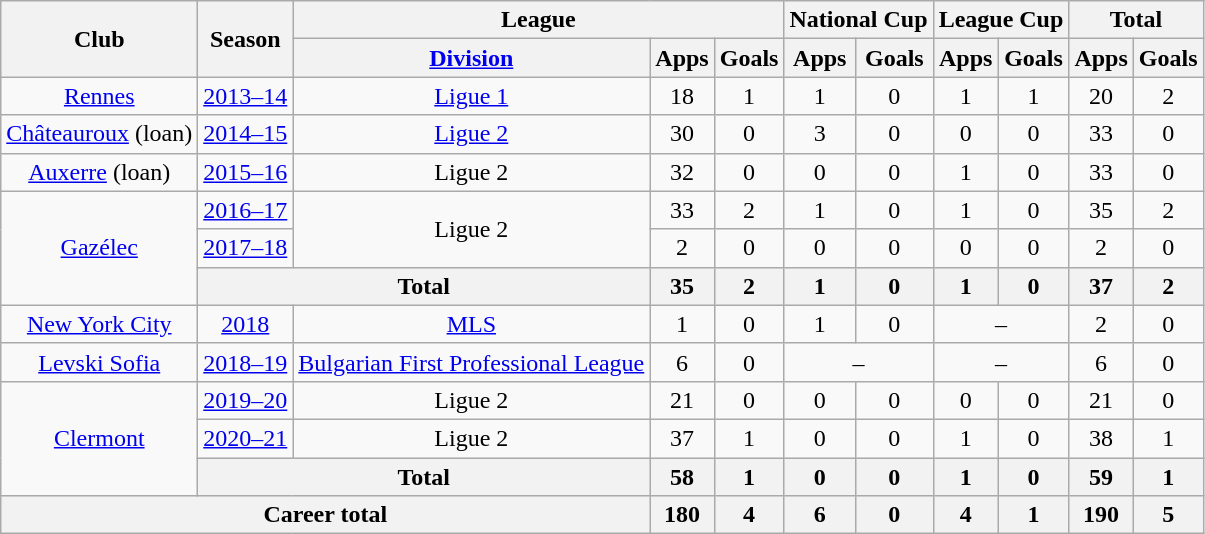<table class="wikitable" style="text-align:center">
<tr>
<th rowspan="2">Club</th>
<th rowspan="2">Season</th>
<th colspan="3">League</th>
<th colspan="2">National Cup</th>
<th colspan="2">League Cup</th>
<th colspan="2">Total</th>
</tr>
<tr>
<th><a href='#'>Division</a></th>
<th>Apps</th>
<th>Goals</th>
<th>Apps</th>
<th>Goals</th>
<th>Apps</th>
<th>Goals</th>
<th>Apps</th>
<th>Goals</th>
</tr>
<tr>
<td><a href='#'>Rennes</a></td>
<td><a href='#'>2013–14</a></td>
<td><a href='#'>Ligue 1</a></td>
<td>18</td>
<td>1</td>
<td>1</td>
<td>0</td>
<td>1</td>
<td>1</td>
<td>20</td>
<td>2</td>
</tr>
<tr>
<td><a href='#'>Châteauroux</a> (loan)</td>
<td><a href='#'>2014–15</a></td>
<td><a href='#'>Ligue 2</a></td>
<td>30</td>
<td>0</td>
<td>3</td>
<td>0</td>
<td>0</td>
<td>0</td>
<td>33</td>
<td>0</td>
</tr>
<tr>
<td><a href='#'>Auxerre</a> (loan)</td>
<td><a href='#'>2015–16</a></td>
<td>Ligue 2</td>
<td>32</td>
<td>0</td>
<td>0</td>
<td>0</td>
<td>1</td>
<td>0</td>
<td>33</td>
<td>0</td>
</tr>
<tr>
<td rowspan="3"><a href='#'>Gazélec</a></td>
<td><a href='#'>2016–17</a></td>
<td rowspan="2">Ligue 2</td>
<td>33</td>
<td>2</td>
<td>1</td>
<td>0</td>
<td>1</td>
<td>0</td>
<td>35</td>
<td>2</td>
</tr>
<tr>
<td><a href='#'>2017–18</a></td>
<td>2</td>
<td>0</td>
<td>0</td>
<td>0</td>
<td>0</td>
<td>0</td>
<td>2</td>
<td>0</td>
</tr>
<tr>
<th colspan="2">Total</th>
<th>35</th>
<th>2</th>
<th>1</th>
<th>0</th>
<th>1</th>
<th>0</th>
<th>37</th>
<th>2</th>
</tr>
<tr>
<td><a href='#'>New York City</a></td>
<td><a href='#'>2018</a></td>
<td><a href='#'>MLS</a></td>
<td>1</td>
<td>0</td>
<td>1</td>
<td>0</td>
<td colspan=2">–</td>
<td>2</td>
<td>0</td>
</tr>
<tr>
<td><a href='#'>Levski Sofia</a></td>
<td><a href='#'>2018–19</a></td>
<td><a href='#'>Bulgarian First Professional League</a></td>
<td>6</td>
<td>0</td>
<td colspan=2">–</td>
<td colspan=2">–</td>
<td>6</td>
<td>0</td>
</tr>
<tr>
<td rowspan="3"><a href='#'>Clermont</a></td>
<td><a href='#'>2019–20</a></td>
<td>Ligue 2</td>
<td>21</td>
<td>0</td>
<td>0</td>
<td>0</td>
<td>0</td>
<td>0</td>
<td>21</td>
<td>0</td>
</tr>
<tr>
<td><a href='#'>2020–21</a></td>
<td>Ligue 2</td>
<td>37</td>
<td>1</td>
<td>0</td>
<td>0</td>
<td>1</td>
<td>0</td>
<td>38</td>
<td>1</td>
</tr>
<tr>
<th colspan="2">Total</th>
<th>58</th>
<th>1</th>
<th>0</th>
<th>0</th>
<th>1</th>
<th>0</th>
<th>59</th>
<th>1</th>
</tr>
<tr>
<th colspan="3">Career total</th>
<th>180</th>
<th>4</th>
<th>6</th>
<th>0</th>
<th>4</th>
<th>1</th>
<th>190</th>
<th>5</th>
</tr>
</table>
